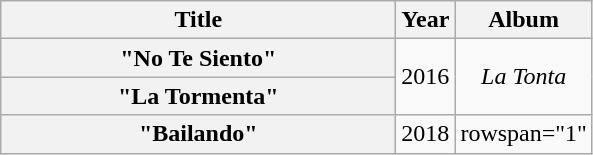<table class="wikitable plainrowheaders" style="text-align:center;">
<tr>
<th scope="col" style="width:16em;">Title</th>
<th scope="col">Year</th>
<th scope="col">Album</th>
</tr>
<tr>
<th scope="row">"No Te Siento"</th>
<td rowspan="2">2016</td>
<td rowspan="2"><em>La Tonta</em></td>
</tr>
<tr>
<th scope="row">"La Tormenta"</th>
</tr>
<tr>
<th scope="row">"Bailando"</th>
<td rowspan="1">2018</td>
<td>rowspan="1" </td>
</tr>
</table>
